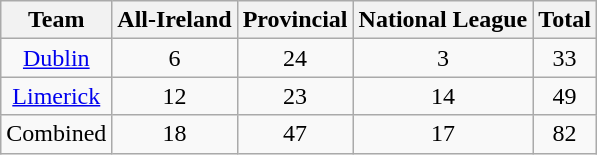<table class="wikitable" style="text-align:center;">
<tr>
<th>Team</th>
<th>All-Ireland</th>
<th>Provincial</th>
<th>National League</th>
<th>Total</th>
</tr>
<tr |>
<td><a href='#'>Dublin</a></td>
<td>6</td>
<td>24</td>
<td>3</td>
<td>33</td>
</tr>
<tr>
<td><a href='#'>Limerick</a></td>
<td>12</td>
<td>23</td>
<td>14</td>
<td>49</td>
</tr>
<tr>
<td>Combined</td>
<td>18</td>
<td>47</td>
<td>17</td>
<td>82</td>
</tr>
</table>
